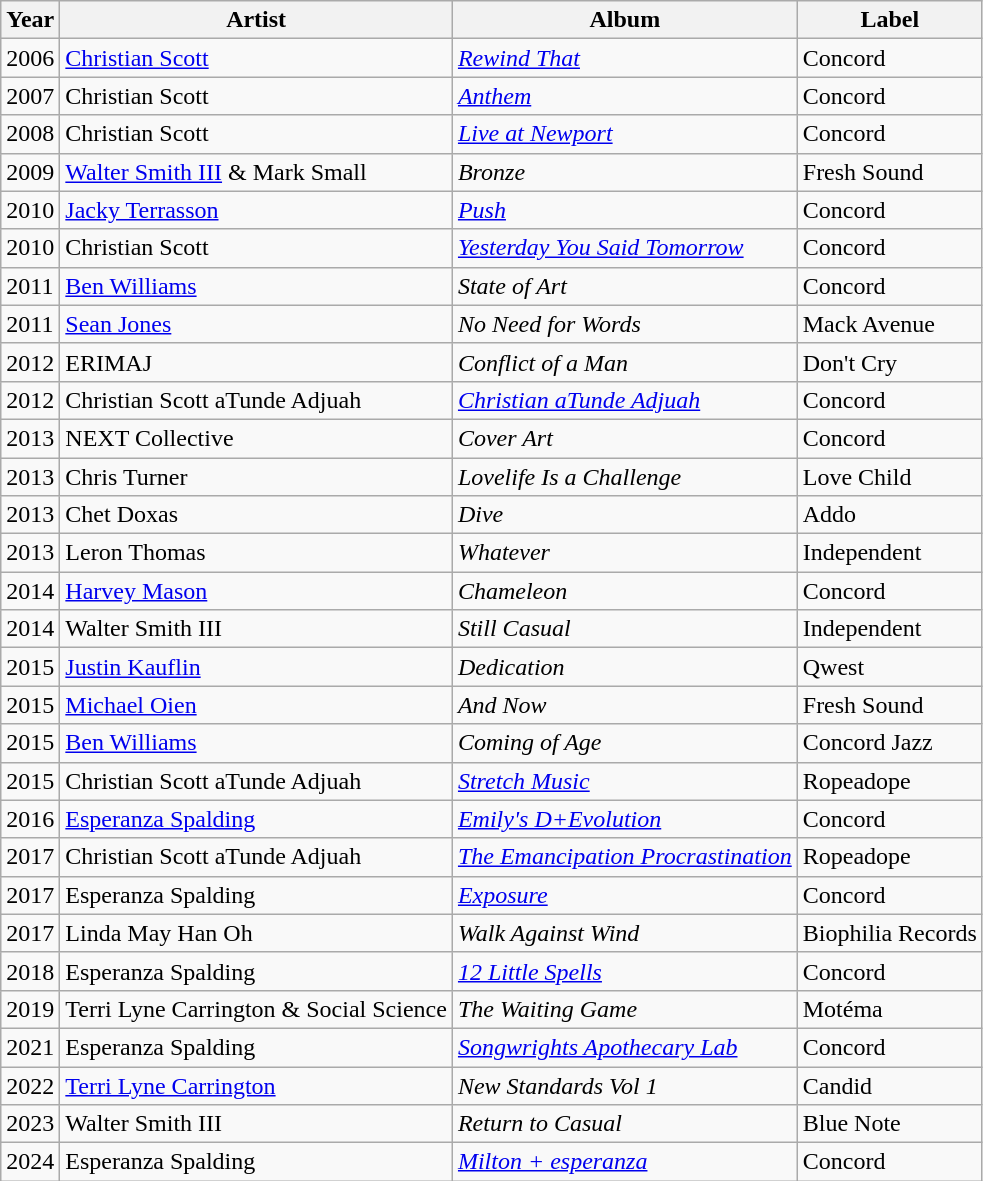<table class="wikitable">
<tr>
<th>Year</th>
<th>Artist</th>
<th>Album</th>
<th>Label</th>
</tr>
<tr>
<td>2006</td>
<td><a href='#'>Christian Scott</a></td>
<td><em><a href='#'>Rewind That</a></em></td>
<td>Concord</td>
</tr>
<tr>
<td>2007</td>
<td>Christian Scott</td>
<td><em><a href='#'>Anthem</a></em></td>
<td>Concord</td>
</tr>
<tr>
<td>2008</td>
<td>Christian Scott</td>
<td><em><a href='#'>Live at Newport</a></em></td>
<td>Concord</td>
</tr>
<tr>
<td>2009</td>
<td><a href='#'>Walter Smith III</a> & Mark Small</td>
<td><em>Bronze</em></td>
<td>Fresh Sound</td>
</tr>
<tr>
<td>2010</td>
<td><a href='#'>Jacky Terrasson</a></td>
<td><em><a href='#'>Push</a></em></td>
<td>Concord</td>
</tr>
<tr>
<td>2010</td>
<td>Christian Scott</td>
<td><em><a href='#'>Yesterday You Said Tomorrow</a></em></td>
<td>Concord</td>
</tr>
<tr>
<td>2011</td>
<td><a href='#'>Ben Williams</a></td>
<td><em>State of Art</em></td>
<td>Concord</td>
</tr>
<tr>
<td>2011</td>
<td><a href='#'>Sean Jones</a></td>
<td><em>No Need for Words</em></td>
<td>Mack Avenue</td>
</tr>
<tr>
<td>2012</td>
<td>ERIMAJ</td>
<td><em>Conflict of a Man</em></td>
<td>Don't Cry</td>
</tr>
<tr>
<td>2012</td>
<td>Christian Scott aTunde Adjuah</td>
<td><em><a href='#'>Christian aTunde Adjuah</a></em></td>
<td>Concord</td>
</tr>
<tr>
<td>2013</td>
<td>NEXT Collective</td>
<td><em>Cover Art</em></td>
<td>Concord</td>
</tr>
<tr>
<td>2013</td>
<td>Chris Turner</td>
<td><em>Lovelife Is a Challenge</em></td>
<td>Love Child</td>
</tr>
<tr>
<td>2013</td>
<td>Chet Doxas</td>
<td><em>Dive</em></td>
<td>Addo</td>
</tr>
<tr>
<td>2013</td>
<td>Leron Thomas</td>
<td><em>Whatever</em></td>
<td>Independent</td>
</tr>
<tr>
<td>2014</td>
<td><a href='#'>Harvey Mason</a></td>
<td><em>Chameleon</em></td>
<td>Concord</td>
</tr>
<tr>
<td>2014</td>
<td>Walter Smith III</td>
<td><em>Still Casual</em></td>
<td>Independent</td>
</tr>
<tr>
<td>2015</td>
<td><a href='#'>Justin Kauflin</a></td>
<td><em>Dedication</em></td>
<td>Qwest</td>
</tr>
<tr>
<td>2015</td>
<td><a href='#'>Michael Oien</a></td>
<td><em>And Now</em></td>
<td>Fresh Sound</td>
</tr>
<tr>
<td>2015</td>
<td><a href='#'>Ben Williams</a></td>
<td><em>Coming of Age</em></td>
<td>Concord Jazz</td>
</tr>
<tr>
<td>2015</td>
<td>Christian Scott aTunde Adjuah</td>
<td><em><a href='#'>Stretch Music</a></em></td>
<td>Ropeadope</td>
</tr>
<tr>
<td>2016</td>
<td><a href='#'>Esperanza Spalding</a></td>
<td><em><a href='#'>Emily's D+Evolution</a></em></td>
<td>Concord</td>
</tr>
<tr>
<td>2017</td>
<td>Christian Scott aTunde Adjuah</td>
<td><em><a href='#'>The Emancipation Procrastination</a></em></td>
<td>Ropeadope</td>
</tr>
<tr>
<td>2017</td>
<td>Esperanza Spalding</td>
<td><em><a href='#'>Exposure</a></em></td>
<td>Concord</td>
</tr>
<tr>
<td>2017</td>
<td>Linda May Han Oh</td>
<td><em>Walk Against Wind</em></td>
<td>Biophilia Records</td>
</tr>
<tr>
<td>2018</td>
<td>Esperanza Spalding</td>
<td><em><a href='#'>12 Little Spells</a></em></td>
<td>Concord</td>
</tr>
<tr>
<td>2019</td>
<td>Terri Lyne Carrington & Social Science</td>
<td><em>The Waiting Game</em></td>
<td>Motéma</td>
</tr>
<tr>
<td>2021</td>
<td>Esperanza Spalding</td>
<td><em><a href='#'>Songwrights Apothecary Lab</a></em></td>
<td>Concord</td>
</tr>
<tr>
<td>2022</td>
<td><a href='#'>Terri Lyne Carrington</a></td>
<td><em>New Standards Vol 1</em></td>
<td>Candid</td>
</tr>
<tr>
<td>2023</td>
<td>Walter Smith III</td>
<td><em>Return to Casual</em></td>
<td>Blue Note</td>
</tr>
<tr>
<td>2024</td>
<td>Esperanza Spalding</td>
<td><em><a href='#'>Milton + esperanza</a></em></td>
<td>Concord</td>
</tr>
</table>
